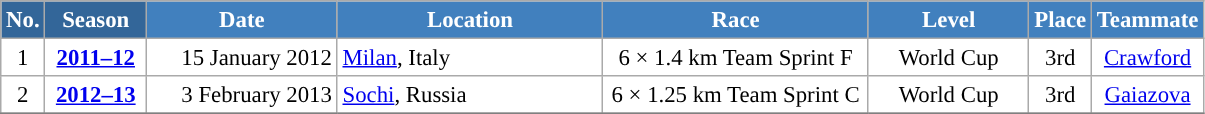<table class="wikitable sortable" style="font-size:95%; text-align:center; border:grey solid 1px; border-collapse:collapse; background:#ffffff;">
<tr style="background:#efefef;">
<th style="background-color:#369; color:white;">No.</th>
<th style="background-color:#369; color:white;">Season</th>
<th style="background-color:#4180be; color:white; width:120px;">Date</th>
<th style="background-color:#4180be; color:white; width:170px;">Location</th>
<th style="background-color:#4180be; color:white; width:170px;">Race</th>
<th style="background-color:#4180be; color:white; width:100px;">Level</th>
<th style="background-color:#4180be; color:white;">Place</th>
<th style="background-color:#4180be; color:white;">Teammate</th>
</tr>
<tr>
<td align=center>1</td>
<td rowspan=1 align=center><strong> <a href='#'>2011–12</a> </strong></td>
<td align=right>15 January 2012</td>
<td align=left> <a href='#'>Milan</a>, Italy</td>
<td>6 × 1.4 km Team Sprint F</td>
<td>World Cup</td>
<td>3rd</td>
<td><a href='#'>Crawford</a></td>
</tr>
<tr>
<td align=center>2</td>
<td rowspan=1 align=center><strong> <a href='#'>2012–13</a> </strong></td>
<td align=right>3 February 2013</td>
<td align=left> <a href='#'>Sochi</a>, Russia</td>
<td>6 × 1.25 km Team Sprint C</td>
<td>World Cup</td>
<td>3rd</td>
<td><a href='#'>Gaiazova</a></td>
</tr>
<tr>
</tr>
</table>
